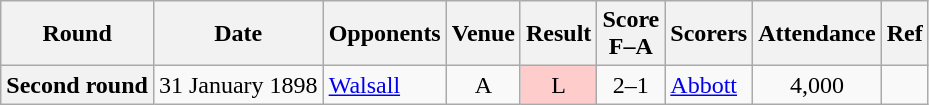<table class="wikitable plainrowheaders" style="text-align:center">
<tr>
<th scope=col>Round</th>
<th scope=col>Date</th>
<th scope=col>Opponents</th>
<th scope=col>Venue</th>
<th scope=col>Result</th>
<th scope=col>Score<br>F–A</th>
<th scope=col>Scorers</th>
<th scope=col>Attendance</th>
<th scope=col>Ref</th>
</tr>
<tr>
<th scope=row>Second round</th>
<td style=text-align:left>31 January 1898</td>
<td style=text-align:left><a href='#'>Walsall</a></td>
<td>A</td>
<td style=background:#fcc>L</td>
<td>2–1</td>
<td style=text-align:left><a href='#'>Abbott</a></td>
<td>4,000</td>
<td></td>
</tr>
</table>
